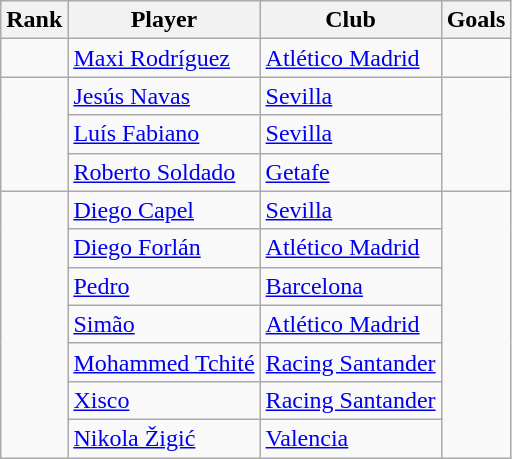<table class="wikitable sortable">
<tr>
<th>Rank</th>
<th>Player</th>
<th>Club</th>
<th>Goals</th>
</tr>
<tr>
<td></td>
<td> <a href='#'>Maxi Rodríguez</a></td>
<td><a href='#'>Atlético Madrid</a></td>
<td></td>
</tr>
<tr>
<td rowspan="3"></td>
<td> <a href='#'>Jesús Navas</a></td>
<td><a href='#'>Sevilla</a></td>
<td rowspan="3"></td>
</tr>
<tr>
<td> <a href='#'>Luís Fabiano</a></td>
<td><a href='#'>Sevilla</a></td>
</tr>
<tr>
<td> <a href='#'>Roberto Soldado</a></td>
<td><a href='#'>Getafe</a></td>
</tr>
<tr>
<td rowspan="7"></td>
<td> <a href='#'>Diego Capel</a></td>
<td><a href='#'>Sevilla</a></td>
<td rowspan="7"></td>
</tr>
<tr>
<td> <a href='#'>Diego Forlán</a></td>
<td><a href='#'>Atlético Madrid</a></td>
</tr>
<tr>
<td> <a href='#'>Pedro</a></td>
<td><a href='#'>Barcelona</a></td>
</tr>
<tr>
<td> <a href='#'>Simão</a></td>
<td><a href='#'>Atlético Madrid</a></td>
</tr>
<tr>
<td> <a href='#'>Mohammed Tchité</a></td>
<td><a href='#'>Racing Santander</a></td>
</tr>
<tr>
<td> <a href='#'>Xisco</a></td>
<td><a href='#'>Racing Santander</a></td>
</tr>
<tr>
<td> <a href='#'>Nikola Žigić</a></td>
<td><a href='#'>Valencia</a></td>
</tr>
</table>
